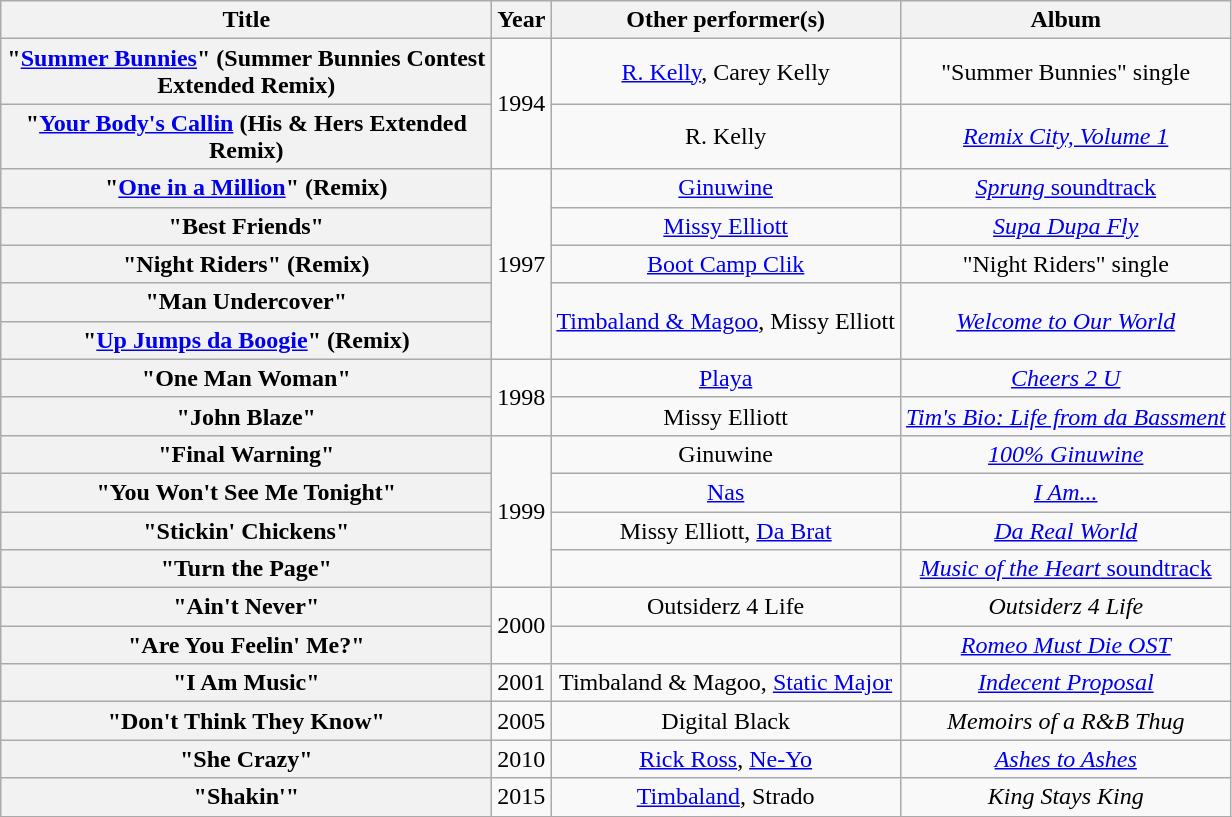<table class="wikitable plainrowheaders" style="text-align:center;">
<tr>
<th scope="col" style="width:20em;">Title</th>
<th scope="col">Year</th>
<th scope="col">Other performer(s)</th>
<th scope="col">Album</th>
</tr>
<tr>
<th scope="row">"<a href='#'>Summer Bunnies</a>" (Summer Bunnies Contest Extended Remix)</th>
<td rowspan="2">1994</td>
<td><a href='#'>R. Kelly</a>, Carey Kelly</td>
<td>"Summer Bunnies" single</td>
</tr>
<tr>
<th scope="row">"<a href='#'>Your Body's Callin</a> (His & Hers Extended Remix)</th>
<td>R. Kelly</td>
<td><em><a href='#'>Remix City, Volume 1</a></em></td>
</tr>
<tr>
<th scope="row">"<a href='#'>One in a Million</a>" (Remix)</th>
<td rowspan="5">1997</td>
<td><a href='#'>Ginuwine</a></td>
<td><a href='#'><em>Sprung</em> soundtrack</a></td>
</tr>
<tr>
<th scope="row">"Best Friends"</th>
<td><a href='#'>Missy Elliott</a></td>
<td><em><a href='#'>Supa Dupa Fly</a></em></td>
</tr>
<tr>
<th scope="row">"Night Riders" (Remix)</th>
<td><a href='#'>Boot Camp Clik</a></td>
<td>"Night Riders" single</td>
</tr>
<tr>
<th scope="row">"Man Undercover"</th>
<td rowspan="2"><a href='#'>Timbaland & Magoo</a>, Missy Elliott</td>
<td rowspan="2"><em><a href='#'>Welcome to Our World</a></em></td>
</tr>
<tr>
<th scope="row">"<a href='#'>Up Jumps da Boogie</a>" (Remix)</th>
</tr>
<tr>
<th scope="row">"One Man Woman"</th>
<td rowspan="2">1998</td>
<td><a href='#'>Playa</a></td>
<td><em><a href='#'>Cheers 2 U</a></em></td>
</tr>
<tr>
<th scope="row">"John Blaze"</th>
<td>Missy Elliott</td>
<td><em><a href='#'>Tim's Bio: Life from da Bassment</a></em></td>
</tr>
<tr>
<th scope="row">"Final Warning"</th>
<td rowspan="4">1999</td>
<td>Ginuwine</td>
<td><em><a href='#'>100% Ginuwine</a></em></td>
</tr>
<tr>
<th scope="row">"You Won't See Me Tonight"</th>
<td><a href='#'>Nas</a></td>
<td><em><a href='#'>I Am...</a></em></td>
</tr>
<tr>
<th scope="row">"Stickin' Chickens"</th>
<td>Missy Elliott, <a href='#'>Da Brat</a></td>
<td><em><a href='#'>Da Real World</a></em></td>
</tr>
<tr>
<th scope="row">"Turn the Page"</th>
<td></td>
<td><a href='#'><em>Music of the Heart</em> soundtrack</a></td>
</tr>
<tr>
<th scope="row">"Ain't Never"</th>
<td rowspan="2">2000</td>
<td>Outsiderz 4 Life</td>
<td><em>Outsiderz 4 Life</em></td>
</tr>
<tr>
<th scope="row">"Are You Feelin' Me?"</th>
<td></td>
<td><em><a href='#'>Romeo Must Die OST</a></em></td>
</tr>
<tr>
<th scope="row">"I Am Music"</th>
<td>2001</td>
<td>Timbaland & Magoo, <a href='#'>Static Major</a></td>
<td><em><a href='#'>Indecent Proposal</a></em></td>
</tr>
<tr>
<th scope="row">"Don't Think They Know"</th>
<td>2005</td>
<td>Digital Black</td>
<td><em>Memoirs of a R&B Thug</em></td>
</tr>
<tr>
<th scope="row">"She Crazy"</th>
<td>2010</td>
<td><a href='#'>Rick Ross</a>, <a href='#'>Ne-Yo</a></td>
<td><em><a href='#'>Ashes to Ashes</a></em></td>
</tr>
<tr>
<th scope="row">"Shakin'"</th>
<td>2015</td>
<td><a href='#'>Timbaland</a>, Strado</td>
<td><em>King Stays King</em></td>
</tr>
<tr>
</tr>
</table>
